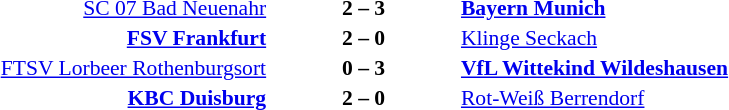<table width=100% cellspacing=1>
<tr>
<th width=25%></th>
<th width=10%></th>
<th width=25%></th>
<th></th>
</tr>
<tr style=font-size:90%>
<td align=right><a href='#'>SC 07 Bad Neuenahr</a></td>
<td align=center><strong>2 – 3</strong></td>
<td><strong><a href='#'>Bayern Munich</a></strong></td>
</tr>
<tr style=font-size:90%>
<td align=right><strong><a href='#'>FSV Frankfurt</a></strong></td>
<td align=center><strong>2 – 0</strong></td>
<td><a href='#'>Klinge Seckach</a></td>
</tr>
<tr style=font-size:90%>
<td align=right><a href='#'>FTSV Lorbeer Rothenburgsort</a></td>
<td align=center><strong>0 – 3</strong></td>
<td><strong><a href='#'>VfL Wittekind Wildeshausen</a></strong></td>
</tr>
<tr style=font-size:90%>
<td align=right><strong><a href='#'>KBC Duisburg</a></strong></td>
<td align=center><strong>2 – 0</strong></td>
<td><a href='#'>Rot-Weiß Berrendorf</a></td>
</tr>
</table>
